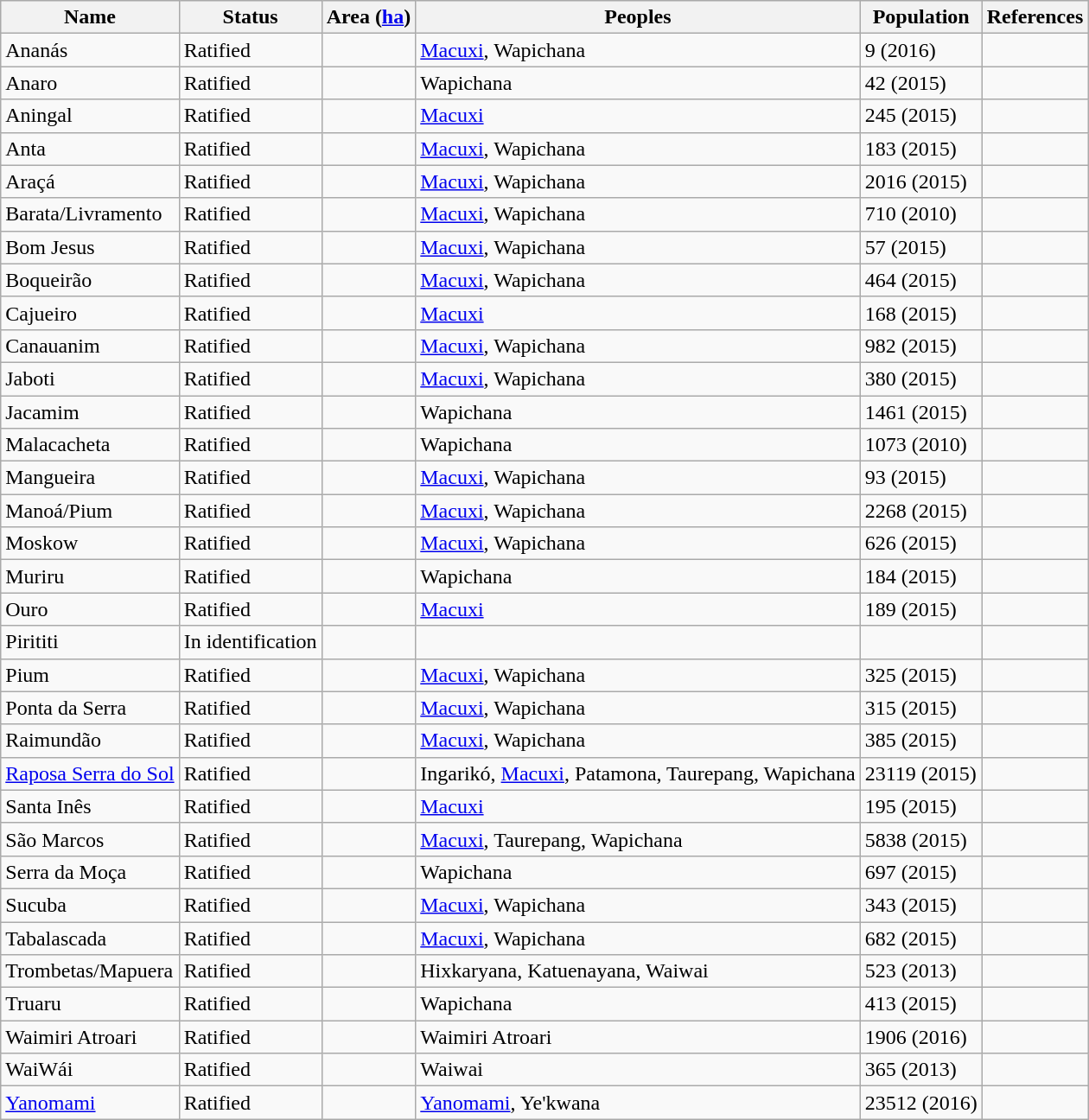<table class="sortable wikitable">
<tr>
<th>Name</th>
<th>Status</th>
<th>Area (<a href='#'>ha</a>)</th>
<th>Peoples</th>
<th>Population</th>
<th>References</th>
</tr>
<tr>
<td>Ananás</td>
<td>Ratified</td>
<td></td>
<td><a href='#'>Macuxi</a>, Wapichana</td>
<td>9 (2016)</td>
<td></td>
</tr>
<tr>
<td>Anaro</td>
<td>Ratified</td>
<td></td>
<td>Wapichana</td>
<td>42 (2015)</td>
<td></td>
</tr>
<tr>
<td>Aningal</td>
<td>Ratified</td>
<td></td>
<td><a href='#'>Macuxi</a></td>
<td>245 (2015)</td>
<td></td>
</tr>
<tr>
<td>Anta</td>
<td>Ratified</td>
<td></td>
<td><a href='#'>Macuxi</a>, Wapichana</td>
<td>183 (2015)</td>
<td></td>
</tr>
<tr>
<td>Araçá</td>
<td>Ratified</td>
<td></td>
<td><a href='#'>Macuxi</a>, Wapichana</td>
<td>2016 (2015)</td>
<td></td>
</tr>
<tr>
<td>Barata/Livramento</td>
<td>Ratified</td>
<td></td>
<td><a href='#'>Macuxi</a>, Wapichana</td>
<td>710 (2010)</td>
<td></td>
</tr>
<tr>
<td>Bom Jesus</td>
<td>Ratified</td>
<td></td>
<td><a href='#'>Macuxi</a>, Wapichana</td>
<td>57 (2015)</td>
<td></td>
</tr>
<tr>
<td>Boqueirão</td>
<td>Ratified</td>
<td></td>
<td><a href='#'>Macuxi</a>, Wapichana</td>
<td>464 (2015)</td>
<td></td>
</tr>
<tr>
<td>Cajueiro</td>
<td>Ratified</td>
<td></td>
<td><a href='#'>Macuxi</a></td>
<td>168 (2015)</td>
<td></td>
</tr>
<tr>
<td>Canauanim</td>
<td>Ratified</td>
<td></td>
<td><a href='#'>Macuxi</a>, Wapichana</td>
<td>982 (2015)</td>
<td></td>
</tr>
<tr>
<td>Jaboti</td>
<td>Ratified</td>
<td></td>
<td><a href='#'>Macuxi</a>, Wapichana</td>
<td>380 (2015)</td>
<td></td>
</tr>
<tr>
<td>Jacamim</td>
<td>Ratified</td>
<td></td>
<td>Wapichana</td>
<td>1461 (2015)</td>
<td></td>
</tr>
<tr>
<td>Malacacheta</td>
<td>Ratified</td>
<td></td>
<td>Wapichana</td>
<td>1073 (2010)</td>
<td></td>
</tr>
<tr>
<td>Mangueira</td>
<td>Ratified</td>
<td></td>
<td><a href='#'>Macuxi</a>, Wapichana</td>
<td>93 (2015)</td>
<td></td>
</tr>
<tr>
<td>Manoá/Pium</td>
<td>Ratified</td>
<td></td>
<td><a href='#'>Macuxi</a>, Wapichana</td>
<td>2268 (2015)</td>
<td></td>
</tr>
<tr>
<td>Moskow</td>
<td>Ratified</td>
<td></td>
<td><a href='#'>Macuxi</a>, Wapichana</td>
<td>626 (2015)</td>
<td></td>
</tr>
<tr>
<td>Muriru</td>
<td>Ratified</td>
<td></td>
<td>Wapichana</td>
<td>184 (2015)</td>
<td></td>
</tr>
<tr>
<td>Ouro</td>
<td>Ratified</td>
<td></td>
<td><a href='#'>Macuxi</a></td>
<td>189 (2015)</td>
<td></td>
</tr>
<tr>
<td>Pirititi</td>
<td>In identification</td>
<td></td>
<td></td>
<td></td>
<td></td>
</tr>
<tr>
<td>Pium</td>
<td>Ratified</td>
<td></td>
<td><a href='#'>Macuxi</a>, Wapichana</td>
<td>325 (2015)</td>
<td></td>
</tr>
<tr>
<td>Ponta da Serra</td>
<td>Ratified</td>
<td></td>
<td><a href='#'>Macuxi</a>, Wapichana</td>
<td>315 (2015)</td>
<td></td>
</tr>
<tr>
<td>Raimundão</td>
<td>Ratified</td>
<td></td>
<td><a href='#'>Macuxi</a>, Wapichana</td>
<td>385 (2015)</td>
<td></td>
</tr>
<tr>
<td><a href='#'>Raposa Serra do Sol</a></td>
<td>Ratified</td>
<td></td>
<td>Ingarikó, <a href='#'>Macuxi</a>, Patamona, Taurepang, Wapichana</td>
<td>23119 (2015)</td>
<td></td>
</tr>
<tr>
<td>Santa Inês</td>
<td>Ratified</td>
<td></td>
<td><a href='#'>Macuxi</a></td>
<td>195 (2015)</td>
<td></td>
</tr>
<tr>
<td>São Marcos</td>
<td>Ratified</td>
<td></td>
<td><a href='#'>Macuxi</a>, Taurepang, Wapichana</td>
<td>5838 (2015)</td>
<td></td>
</tr>
<tr>
<td>Serra da Moça</td>
<td>Ratified</td>
<td></td>
<td>Wapichana</td>
<td>697 (2015)</td>
<td></td>
</tr>
<tr>
<td>Sucuba</td>
<td>Ratified</td>
<td></td>
<td><a href='#'>Macuxi</a>, Wapichana</td>
<td>343 (2015)</td>
<td></td>
</tr>
<tr>
<td>Tabalascada</td>
<td>Ratified</td>
<td></td>
<td><a href='#'>Macuxi</a>, Wapichana</td>
<td>682 (2015)</td>
<td></td>
</tr>
<tr>
<td>Trombetas/Mapuera</td>
<td>Ratified</td>
<td></td>
<td>Hixkaryana, Katuenayana, Waiwai</td>
<td>523 (2013)</td>
<td></td>
</tr>
<tr>
<td>Truaru</td>
<td>Ratified</td>
<td></td>
<td>Wapichana</td>
<td>413 (2015)</td>
<td></td>
</tr>
<tr>
<td>Waimiri Atroari</td>
<td>Ratified</td>
<td></td>
<td>Waimiri Atroari</td>
<td>1906 (2016)</td>
<td></td>
</tr>
<tr>
<td>WaiWái</td>
<td>Ratified</td>
<td></td>
<td>Waiwai</td>
<td>365 (2013)</td>
<td></td>
</tr>
<tr>
<td><a href='#'>Yanomami</a></td>
<td>Ratified</td>
<td></td>
<td><a href='#'>Yanomami</a>, Ye'kwana</td>
<td>23512 (2016)</td>
<td></td>
</tr>
</table>
